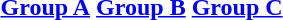<table>
<tr valign=top>
<th align="center"><a href='#'>Group A</a></th>
<th align="center"><a href='#'>Group B</a></th>
<th align="center"><a href='#'>Group C</a></th>
</tr>
<tr valign=top>
<td align="left"></td>
<td align="left"></td>
<td align="left"></td>
</tr>
</table>
